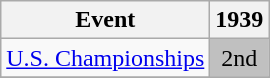<table class="wikitable">
<tr>
<th>Event</th>
<th>1939</th>
</tr>
<tr>
<td><a href='#'>U.S. Championships</a></td>
<td align="center" bgcolor="silver">2nd</td>
</tr>
<tr>
</tr>
</table>
